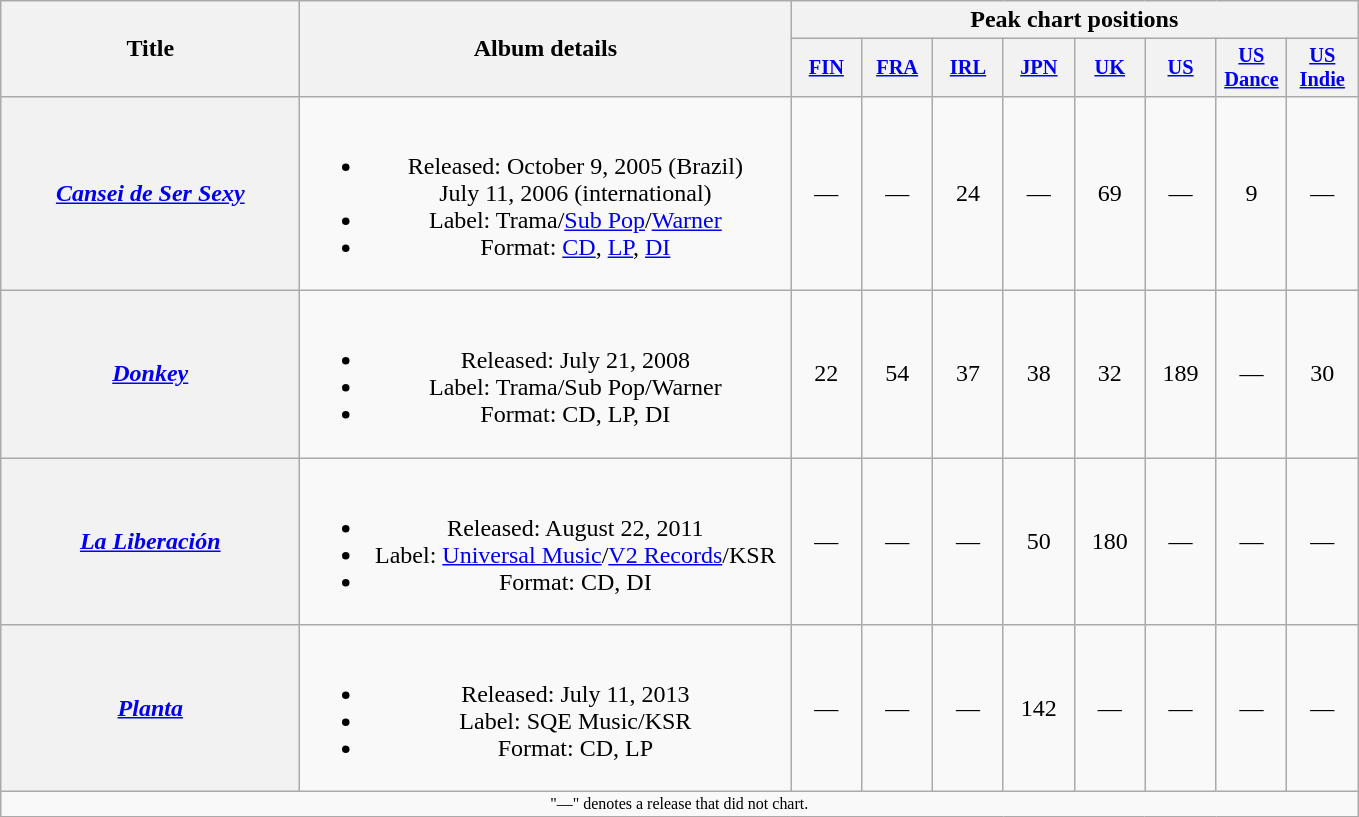<table class="wikitable plainrowheaders" style="text-align:center;" border="1">
<tr>
<th scope="col" rowspan="2" style="width:12em;">Title</th>
<th scope="col" rowspan="2" style="width:20em;">Album details</th>
<th scope="col" colspan="8">Peak chart positions</th>
</tr>
<tr>
<th scope="col" style="width:3em;font-size:85%;"><a href='#'>FIN</a><br></th>
<th scope="col" style="width:3em;font-size:85%;"><a href='#'>FRA</a><br></th>
<th scope="col" style="width:3em;font-size:85%;"><a href='#'>IRL</a><br></th>
<th scope="col" style="width:3em;font-size:85%;"><a href='#'>JPN</a><br></th>
<th scope="col" style="width:3em;font-size:85%;"><a href='#'>UK</a><br></th>
<th scope="col" style="width:3em;font-size:85%;"><a href='#'>US</a><br></th>
<th scope="col" style="width:3em;font-size:85%;"><a href='#'>US<br>Dance</a><br></th>
<th scope="col" style="width:3em;font-size:85%;"><a href='#'>US<br>Indie</a><br></th>
</tr>
<tr>
<th scope="row"><em><a href='#'>Cansei de Ser Sexy</a></em></th>
<td><br><ul><li>Released: October 9, 2005 (Brazil)<br>July 11, 2006 (international)</li><li>Label: Trama/<a href='#'>Sub Pop</a>/<a href='#'>Warner</a></li><li>Format: <a href='#'>CD</a>, <a href='#'>LP</a>, <a href='#'>DI</a></li></ul></td>
<td>—</td>
<td>—</td>
<td>24</td>
<td>—</td>
<td>69</td>
<td>—</td>
<td>9</td>
<td>—</td>
</tr>
<tr>
<th scope="row"><em><a href='#'>Donkey</a></em></th>
<td><br><ul><li>Released: July 21, 2008</li><li>Label: Trama/Sub Pop/Warner</li><li>Format: CD, LP, DI</li></ul></td>
<td>22</td>
<td>54</td>
<td>37</td>
<td>38</td>
<td>32</td>
<td>189</td>
<td>—</td>
<td>30</td>
</tr>
<tr>
<th scope="row"><em><a href='#'>La Liberación</a></em></th>
<td><br><ul><li>Released: August 22, 2011</li><li>Label: <a href='#'>Universal Music</a>/<a href='#'>V2 Records</a>/KSR</li><li>Format: CD, DI</li></ul></td>
<td>—</td>
<td>—</td>
<td>—</td>
<td>50</td>
<td>180<br></td>
<td>—</td>
<td>—</td>
<td>—</td>
</tr>
<tr>
<th scope="row"><em><a href='#'>Planta</a></em></th>
<td><br><ul><li>Released: July 11, 2013</li><li>Label: SQE Music/KSR</li><li>Format: CD, LP</li></ul></td>
<td>—</td>
<td>—</td>
<td>—</td>
<td>142</td>
<td>—</td>
<td>—</td>
<td>—</td>
<td>—</td>
</tr>
<tr>
<td colspan="10" style="text-align:center; font-size:8pt;">"—" denotes a release that did not chart.</td>
</tr>
</table>
